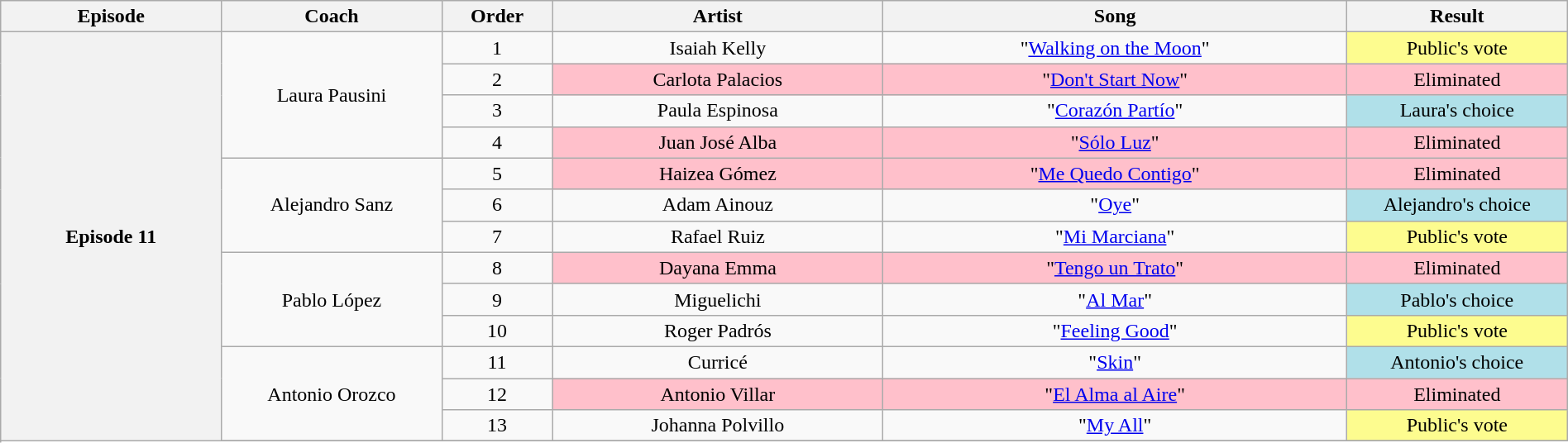<table class="wikitable" style="text-align:center; width:100%">
<tr>
<th style="width:10%">Episode</th>
<th style="width:10%">Coach</th>
<th style="width:05%">Order</th>
<th style="width:15%">Artist</th>
<th style="width:21%">Song</th>
<th style="width:10%">Result</th>
</tr>
<tr>
<th rowspan="16">Episode 11<br></th>
<td rowspan="4">Laura Pausini</td>
<td>1</td>
<td>Isaiah Kelly</td>
<td>"<a href='#'>Walking on the Moon</a>"</td>
<td bgcolor="#fdfc8f">Public's vote</td>
</tr>
<tr>
<td>2</td>
<td bgcolor="pink">Carlota Palacios</td>
<td bgcolor="pink">"<a href='#'>Don't Start Now</a>"</td>
<td bgcolor="pink">Eliminated</td>
</tr>
<tr>
<td>3</td>
<td>Paula Espinosa</td>
<td>"<a href='#'>Corazón Partío</a>"</td>
<td bgcolor="#b0e0e9">Laura's choice</td>
</tr>
<tr>
<td>4</td>
<td bgcolor="pink">Juan José Alba</td>
<td bgcolor="pink">"<a href='#'>Sólo Luz</a>"</td>
<td bgcolor="pink">Eliminated</td>
</tr>
<tr>
<td rowspan="3">Alejandro Sanz</td>
<td>5</td>
<td bgcolor="pink">Haizea Gómez</td>
<td bgcolor="pink">"<a href='#'>Me Quedo Contigo</a>"</td>
<td bgcolor="pink">Eliminated</td>
</tr>
<tr>
<td>6</td>
<td>Adam Ainouz</td>
<td>"<a href='#'>Oye</a>"</td>
<td bgcolor="#b0e0e9">Alejandro's choice</td>
</tr>
<tr>
<td>7</td>
<td>Rafael Ruiz</td>
<td>"<a href='#'>Mi Marciana</a>"</td>
<td bgcolor="#fdfc8f">Public's vote</td>
</tr>
<tr>
<td rowspan="3">Pablo López</td>
<td>8</td>
<td bgcolor="pink">Dayana Emma</td>
<td bgcolor="pink">"<a href='#'>Tengo un Trato</a>"</td>
<td bgcolor="pink">Eliminated</td>
</tr>
<tr>
<td>9</td>
<td>Miguelichi</td>
<td>"<a href='#'>Al Mar</a>"</td>
<td bgcolor="#b0e0e9">Pablo's choice</td>
</tr>
<tr>
<td>10</td>
<td>Roger Padrós</td>
<td>"<a href='#'>Feeling Good</a>"</td>
<td bgcolor="#fdfc8f">Public's vote</td>
</tr>
<tr>
<td rowspan="3">Antonio Orozco</td>
<td>11</td>
<td>Curricé</td>
<td>"<a href='#'>Skin</a>"</td>
<td bgcolor="#b0e0e9">Antonio's choice</td>
</tr>
<tr>
<td>12</td>
<td bgcolor="pink">Antonio Villar</td>
<td bgcolor="pink">"<a href='#'>El Alma al Aire</a>"</td>
<td bgcolor="pink">Eliminated</td>
</tr>
<tr>
<td>13</td>
<td>Johanna Polvillo</td>
<td>"<a href='#'>My All</a>"</td>
<td bgcolor="#fdfc8f">Public's vote</td>
</tr>
<tr>
</tr>
</table>
